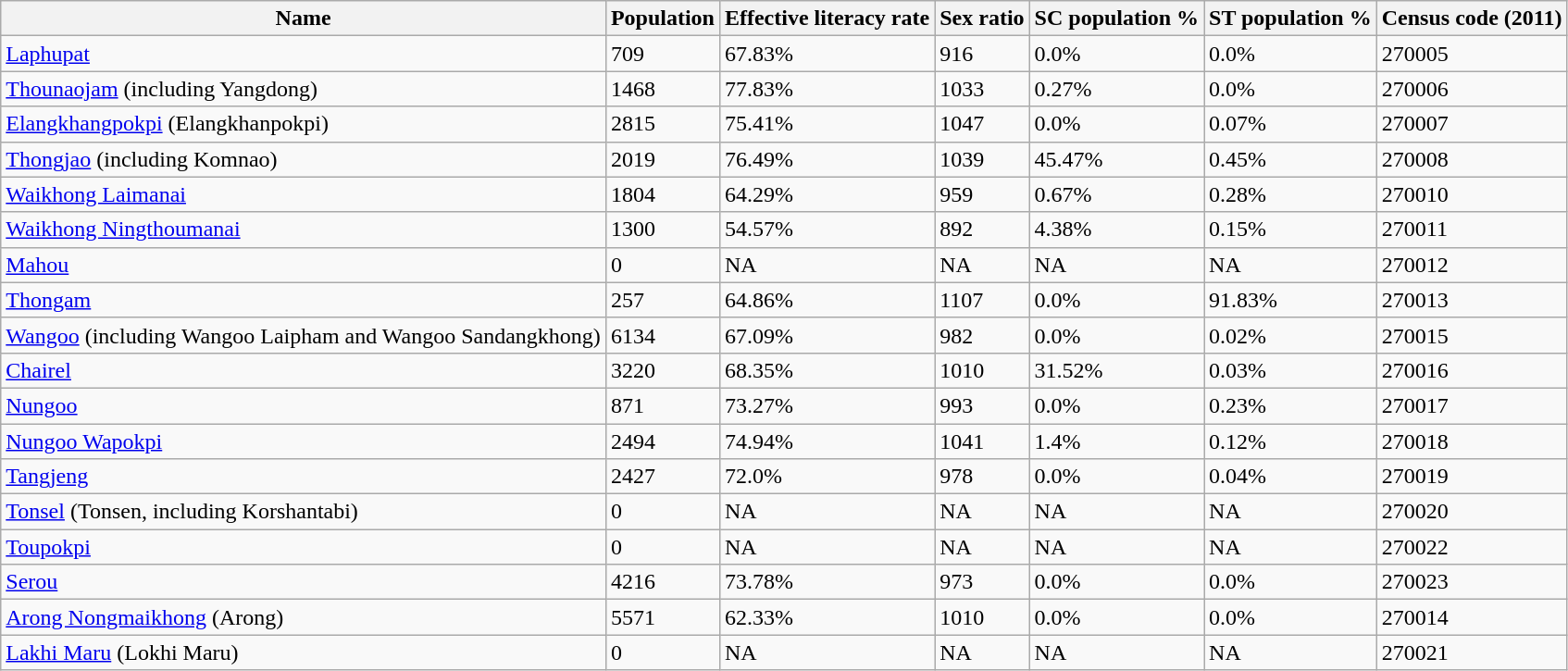<table class="wikitable sortable">
<tr>
<th>Name</th>
<th>Population</th>
<th>Effective literacy rate</th>
<th>Sex ratio</th>
<th>SC population %</th>
<th>ST population %</th>
<th>Census code (2011)</th>
</tr>
<tr>
<td><a href='#'>Laphupat</a></td>
<td>709</td>
<td>67.83%</td>
<td>916</td>
<td>0.0%</td>
<td>0.0%</td>
<td>270005</td>
</tr>
<tr>
<td><a href='#'>Thounaojam</a> (including Yangdong)</td>
<td>1468</td>
<td>77.83%</td>
<td>1033</td>
<td>0.27%</td>
<td>0.0%</td>
<td>270006</td>
</tr>
<tr>
<td><a href='#'>Elangkhangpokpi</a> (Elangkhanpokpi)</td>
<td>2815</td>
<td>75.41%</td>
<td>1047</td>
<td>0.0%</td>
<td>0.07%</td>
<td>270007</td>
</tr>
<tr>
<td><a href='#'>Thongjao</a> (including Komnao)</td>
<td>2019</td>
<td>76.49%</td>
<td>1039</td>
<td>45.47%</td>
<td>0.45%</td>
<td>270008</td>
</tr>
<tr>
<td><a href='#'>Waikhong Laimanai</a></td>
<td>1804</td>
<td>64.29%</td>
<td>959</td>
<td>0.67%</td>
<td>0.28%</td>
<td>270010</td>
</tr>
<tr>
<td><a href='#'>Waikhong Ningthoumanai</a></td>
<td>1300</td>
<td>54.57%</td>
<td>892</td>
<td>4.38%</td>
<td>0.15%</td>
<td>270011</td>
</tr>
<tr>
<td><a href='#'>Mahou</a></td>
<td>0</td>
<td>NA</td>
<td>NA</td>
<td>NA</td>
<td>NA</td>
<td>270012</td>
</tr>
<tr>
<td><a href='#'>Thongam</a></td>
<td>257</td>
<td>64.86%</td>
<td>1107</td>
<td>0.0%</td>
<td>91.83%</td>
<td>270013</td>
</tr>
<tr>
<td><a href='#'>Wangoo</a> (including Wangoo Laipham and Wangoo Sandangkhong)</td>
<td>6134</td>
<td>67.09%</td>
<td>982</td>
<td>0.0%</td>
<td>0.02%</td>
<td>270015</td>
</tr>
<tr>
<td><a href='#'>Chairel</a></td>
<td>3220</td>
<td>68.35%</td>
<td>1010</td>
<td>31.52%</td>
<td>0.03%</td>
<td>270016</td>
</tr>
<tr>
<td><a href='#'>Nungoo</a></td>
<td>871</td>
<td>73.27%</td>
<td>993</td>
<td>0.0%</td>
<td>0.23%</td>
<td>270017</td>
</tr>
<tr>
<td><a href='#'>Nungoo Wapokpi</a></td>
<td>2494</td>
<td>74.94%</td>
<td>1041</td>
<td>1.4%</td>
<td>0.12%</td>
<td>270018</td>
</tr>
<tr>
<td><a href='#'>Tangjeng</a></td>
<td>2427</td>
<td>72.0%</td>
<td>978</td>
<td>0.0%</td>
<td>0.04%</td>
<td>270019</td>
</tr>
<tr>
<td><a href='#'>Tonsel</a> (Tonsen, including Korshantabi)</td>
<td>0</td>
<td>NA</td>
<td>NA</td>
<td>NA</td>
<td>NA</td>
<td>270020</td>
</tr>
<tr>
<td><a href='#'>Toupokpi</a></td>
<td>0</td>
<td>NA</td>
<td>NA</td>
<td>NA</td>
<td>NA</td>
<td>270022</td>
</tr>
<tr>
<td><a href='#'>Serou</a></td>
<td>4216</td>
<td>73.78%</td>
<td>973</td>
<td>0.0%</td>
<td>0.0%</td>
<td>270023</td>
</tr>
<tr>
<td><a href='#'>Arong Nongmaikhong</a> (Arong)</td>
<td>5571</td>
<td>62.33%</td>
<td>1010</td>
<td>0.0%</td>
<td>0.0%</td>
<td>270014</td>
</tr>
<tr>
<td><a href='#'>Lakhi Maru</a> (Lokhi Maru)</td>
<td>0</td>
<td>NA</td>
<td>NA</td>
<td>NA</td>
<td>NA</td>
<td>270021</td>
</tr>
</table>
